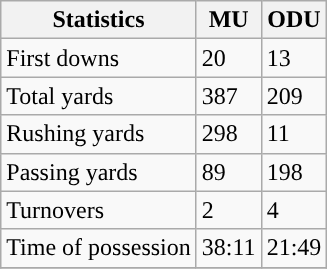<table class="wikitable" style="float: left;">
<tr>
<th>Statistics</th>
<th>MU</th>
<th>ODU</th>
</tr>
<tr>
<td>First downs</td>
<td>20</td>
<td>13</td>
</tr>
<tr>
<td>Total yards</td>
<td>387</td>
<td>209</td>
</tr>
<tr>
<td>Rushing yards</td>
<td>298</td>
<td>11</td>
</tr>
<tr>
<td>Passing yards</td>
<td>89</td>
<td>198</td>
</tr>
<tr>
<td>Turnovers</td>
<td>2</td>
<td>4</td>
</tr>
<tr>
<td>Time of possession</td>
<td>38:11</td>
<td>21:49</td>
</tr>
<tr>
</tr>
</table>
